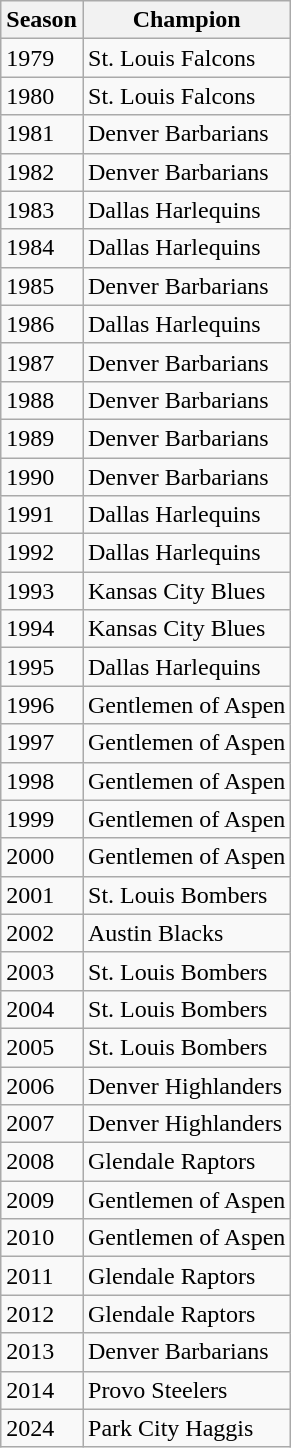<table class="wikitable">
<tr>
<th>Season</th>
<th>Champion</th>
</tr>
<tr>
<td>1979</td>
<td>St. Louis Falcons</td>
</tr>
<tr>
<td>1980</td>
<td>St. Louis Falcons</td>
</tr>
<tr>
<td>1981</td>
<td Denver Barbarians RFC>Denver Barbarians</td>
</tr>
<tr>
<td>1982</td>
<td>Denver Barbarians</td>
</tr>
<tr>
<td>1983</td>
<td Dallas Harlequins R.F.C.>Dallas Harlequins</td>
</tr>
<tr>
<td>1984</td>
<td>Dallas Harlequins</td>
</tr>
<tr>
<td>1985</td>
<td>Denver Barbarians</td>
</tr>
<tr>
<td>1986</td>
<td>Dallas Harlequins</td>
</tr>
<tr>
<td>1987</td>
<td>Denver Barbarians</td>
</tr>
<tr>
<td>1988</td>
<td>Denver Barbarians</td>
</tr>
<tr>
<td>1989</td>
<td>Denver Barbarians</td>
</tr>
<tr>
<td>1990</td>
<td>Denver Barbarians</td>
</tr>
<tr>
<td>1991</td>
<td>Dallas Harlequins</td>
</tr>
<tr>
<td>1992</td>
<td>Dallas Harlequins</td>
</tr>
<tr>
<td>1993</td>
<td Kansas City Blues Rugby Football Club>Kansas City Blues</td>
</tr>
<tr>
<td>1994</td>
<td>Kansas City Blues</td>
</tr>
<tr>
<td>1995</td>
<td>Dallas Harlequins</td>
</tr>
<tr>
<td>1996</td>
<td Gentlemen of Aspen RFC>Gentlemen of Aspen</td>
</tr>
<tr>
<td>1997</td>
<td>Gentlemen of Aspen</td>
</tr>
<tr>
<td>1998</td>
<td>Gentlemen of Aspen</td>
</tr>
<tr>
<td>1999</td>
<td>Gentlemen of Aspen</td>
</tr>
<tr>
<td>2000</td>
<td>Gentlemen of Aspen</td>
</tr>
<tr>
<td>2001</td>
<td St. Louis Bombers Rugby Football Club>St. Louis Bombers</td>
</tr>
<tr>
<td>2002</td>
<td>Austin Blacks</td>
</tr>
<tr>
<td>2003</td>
<td>St. Louis Bombers</td>
</tr>
<tr>
<td>2004</td>
<td>St. Louis Bombers</td>
</tr>
<tr>
<td>2005</td>
<td>St. Louis Bombers</td>
</tr>
<tr>
<td>2006</td>
<td>Denver Highlanders</td>
</tr>
<tr>
<td>2007</td>
<td>Denver Highlanders</td>
</tr>
<tr>
<td>2008</td>
<td>Glendale Raptors</td>
</tr>
<tr>
<td>2009</td>
<td>Gentlemen of Aspen</td>
</tr>
<tr>
<td>2010</td>
<td>Gentlemen of Aspen</td>
</tr>
<tr>
<td>2011</td>
<td>Glendale Raptors</td>
</tr>
<tr>
<td>2012</td>
<td>Glendale Raptors</td>
</tr>
<tr>
<td>2013</td>
<td>Denver Barbarians</td>
</tr>
<tr>
<td>2014</td>
<td>Provo Steelers</td>
</tr>
<tr>
<td>2024</td>
<td>Park City Haggis</td>
</tr>
</table>
